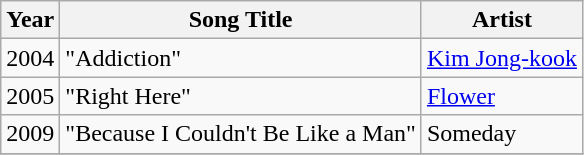<table class="wikitable">
<tr>
<th>Year</th>
<th>Song Title</th>
<th>Artist</th>
</tr>
<tr>
<td style="text-align: center;">2004</td>
<td>"Addiction" </td>
<td><a href='#'>Kim Jong-kook</a></td>
</tr>
<tr>
<td style="text-align: center;">2005</td>
<td>"Right Here" </td>
<td><a href='#'>Flower</a></td>
</tr>
<tr>
<td style="text-align: center;">2009</td>
<td>"Because I Couldn't Be Like a Man" </td>
<td>Someday</td>
</tr>
<tr>
</tr>
</table>
